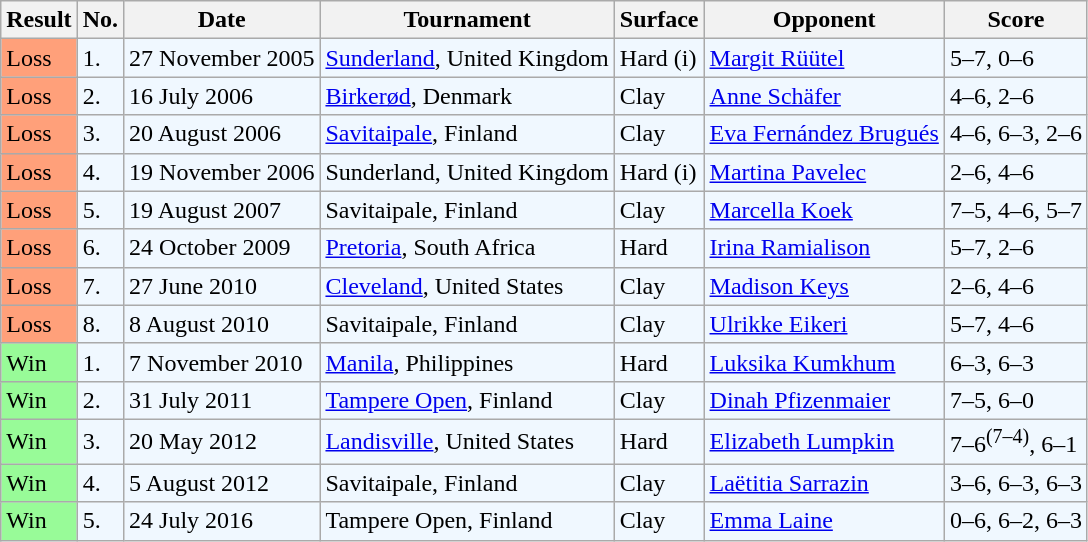<table class="sortable wikitable">
<tr>
<th>Result</th>
<th>No.</th>
<th>Date</th>
<th>Tournament</th>
<th>Surface</th>
<th>Opponent</th>
<th class="unsortable">Score</th>
</tr>
<tr style="background:#f0f8ff;">
<td style="background:#ffa07a;">Loss</td>
<td>1.</td>
<td>27 November 2005</td>
<td><a href='#'>Sunderland</a>, United Kingdom</td>
<td>Hard (i)</td>
<td> <a href='#'>Margit Rüütel</a></td>
<td>5–7, 0–6</td>
</tr>
<tr style="background:#f0f8ff;">
<td style="background:#ffa07a;">Loss</td>
<td>2.</td>
<td>16 July 2006</td>
<td><a href='#'>Birkerød</a>, Denmark</td>
<td>Clay</td>
<td> <a href='#'>Anne Schäfer</a></td>
<td>4–6, 2–6</td>
</tr>
<tr style="background:#f0f8ff;">
<td style="background:#ffa07a;">Loss</td>
<td>3.</td>
<td>20 August 2006</td>
<td><a href='#'>Savitaipale</a>, Finland</td>
<td>Clay</td>
<td> <a href='#'>Eva Fernández Brugués</a></td>
<td>4–6, 6–3, 2–6</td>
</tr>
<tr style="background:#f0f8ff;">
<td style="background:#ffa07a;">Loss</td>
<td>4.</td>
<td>19 November 2006</td>
<td>Sunderland, United Kingdom</td>
<td>Hard (i)</td>
<td> <a href='#'>Martina Pavelec</a></td>
<td>2–6, 4–6</td>
</tr>
<tr style="background:#f0f8ff;">
<td style="background:#ffa07a;">Loss</td>
<td>5.</td>
<td>19 August 2007</td>
<td>Savitaipale, Finland</td>
<td>Clay</td>
<td> <a href='#'>Marcella Koek</a></td>
<td>7–5, 4–6, 5–7</td>
</tr>
<tr style="background:#f0f8ff;">
<td style="background:#ffa07a;">Loss</td>
<td>6.</td>
<td>24 October 2009</td>
<td><a href='#'>Pretoria</a>, South Africa</td>
<td>Hard</td>
<td> <a href='#'>Irina Ramialison</a></td>
<td>5–7, 2–6</td>
</tr>
<tr style="background:#f0f8ff;">
<td style="background:#ffa07a;">Loss</td>
<td>7.</td>
<td>27 June 2010</td>
<td><a href='#'>Cleveland</a>, United States</td>
<td>Clay</td>
<td> <a href='#'>Madison Keys</a></td>
<td>2–6, 4–6</td>
</tr>
<tr style="background:#f0f8ff;">
<td style="background:#ffa07a;">Loss</td>
<td>8.</td>
<td>8 August 2010</td>
<td>Savitaipale, Finland</td>
<td>Clay</td>
<td> <a href='#'>Ulrikke Eikeri</a></td>
<td>5–7, 4–6</td>
</tr>
<tr style="background:#f0f8ff;">
<td style="background:#98fb98;">Win</td>
<td>1.</td>
<td>7 November 2010</td>
<td><a href='#'>Manila</a>, Philippines</td>
<td>Hard</td>
<td> <a href='#'>Luksika Kumkhum</a></td>
<td>6–3, 6–3</td>
</tr>
<tr style="background:#f0f8ff;">
<td style="background:#98fb98;">Win</td>
<td>2.</td>
<td>31 July 2011</td>
<td><a href='#'>Tampere Open</a>, Finland</td>
<td>Clay</td>
<td> <a href='#'>Dinah Pfizenmaier</a></td>
<td>7–5, 6–0</td>
</tr>
<tr style="background:#f0f8ff;">
<td style="background:#98fb98;">Win</td>
<td>3.</td>
<td>20 May 2012</td>
<td><a href='#'>Landisville</a>, United States</td>
<td>Hard</td>
<td> <a href='#'>Elizabeth Lumpkin</a></td>
<td>7–6<sup>(7–4)</sup>, 6–1</td>
</tr>
<tr style="background:#f0f8ff;">
<td style="background:#98fb98;">Win</td>
<td>4.</td>
<td>5 August 2012</td>
<td>Savitaipale, Finland</td>
<td>Clay</td>
<td> <a href='#'>Laëtitia Sarrazin</a></td>
<td>3–6, 6–3, 6–3</td>
</tr>
<tr style="background:#f0f8ff;">
<td style="background:#98fb98;">Win</td>
<td>5.</td>
<td>24 July 2016</td>
<td>Tampere Open, Finland</td>
<td>Clay</td>
<td> <a href='#'>Emma Laine</a></td>
<td>0–6, 6–2, 6–3</td>
</tr>
</table>
